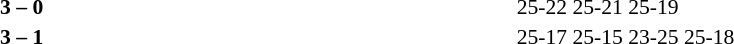<table width=100% cellspacing=1>
<tr>
<th width=20%></th>
<th width=12%></th>
<th width=20%></th>
<th width=33%></th>
<td></td>
</tr>
<tr style=font-size:90%>
<td align=right><strong></strong></td>
<td align=center><strong>3 – 0</strong></td>
<td></td>
<td>25-22 25-21 25-19</td>
<td></td>
</tr>
<tr style=font-size:90%>
<td align=right><strong></strong></td>
<td align=center><strong>3 – 1</strong></td>
<td></td>
<td>25-17 25-15 23-25 25-18</td>
</tr>
</table>
